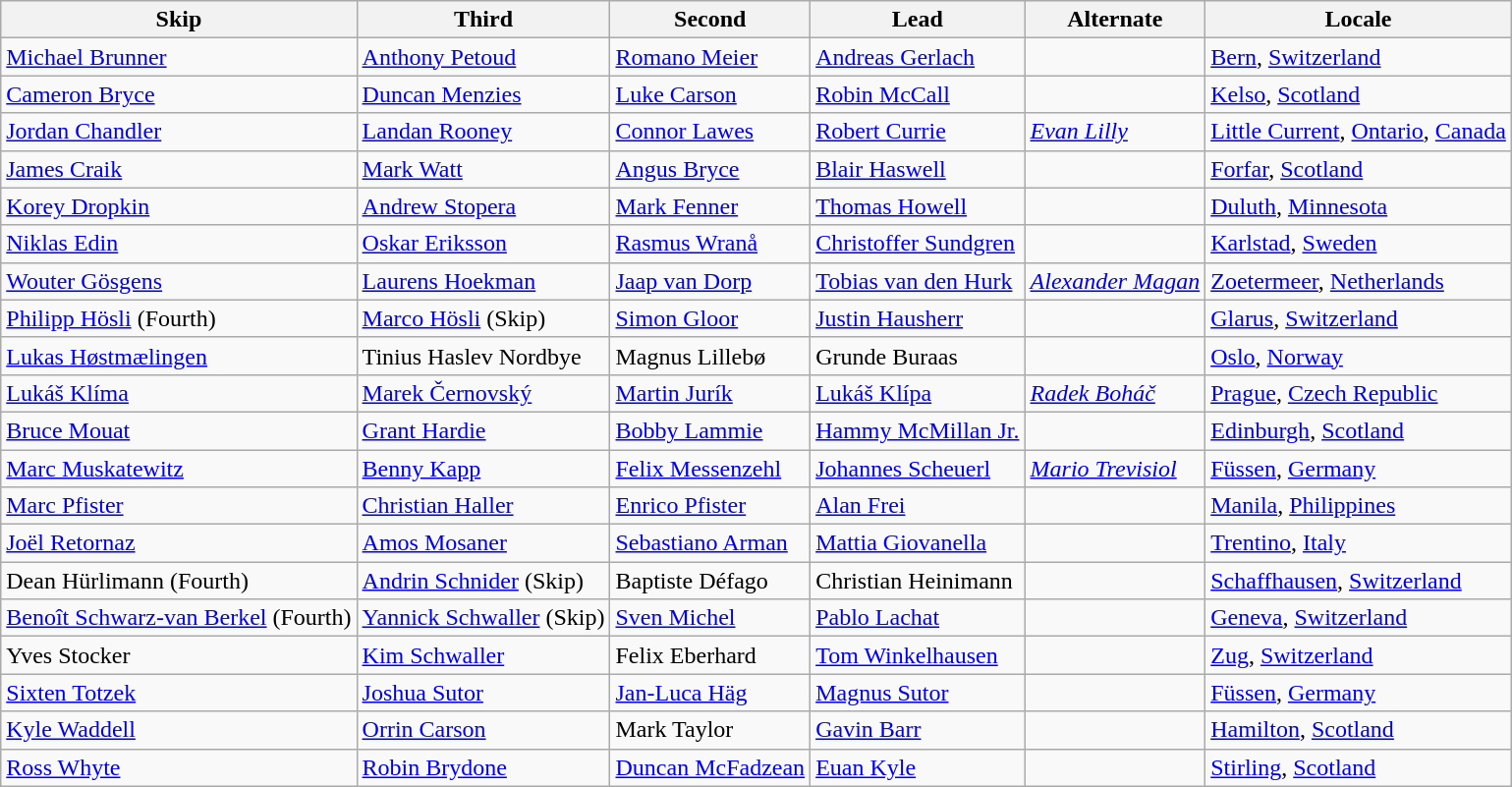<table class=wikitable>
<tr>
<th scope="col">Skip</th>
<th scope="col">Third</th>
<th scope="col">Second</th>
<th scope="col">Lead</th>
<th scope="col">Alternate</th>
<th scope="col">Locale</th>
</tr>
<tr>
<td><a href='#'>Michael Brunner</a></td>
<td><a href='#'>Anthony Petoud</a></td>
<td><a href='#'>Romano Meier</a></td>
<td><a href='#'>Andreas Gerlach</a></td>
<td></td>
<td> <a href='#'>Bern</a>, <a href='#'>Switzerland</a></td>
</tr>
<tr>
<td><a href='#'>Cameron Bryce</a></td>
<td><a href='#'>Duncan Menzies</a></td>
<td><a href='#'>Luke Carson</a></td>
<td><a href='#'>Robin McCall</a></td>
<td></td>
<td> <a href='#'>Kelso</a>, <a href='#'>Scotland</a></td>
</tr>
<tr>
<td><a href='#'>Jordan Chandler</a></td>
<td><a href='#'>Landan Rooney</a></td>
<td><a href='#'>Connor Lawes</a></td>
<td><a href='#'>Robert Currie</a></td>
<td><em><a href='#'>Evan Lilly</a></em></td>
<td> <a href='#'>Little Current</a>, <a href='#'>Ontario</a>, <a href='#'>Canada</a></td>
</tr>
<tr>
<td><a href='#'>James Craik</a></td>
<td><a href='#'>Mark Watt</a></td>
<td><a href='#'>Angus Bryce</a></td>
<td><a href='#'>Blair Haswell</a></td>
<td></td>
<td> <a href='#'>Forfar</a>, <a href='#'>Scotland</a></td>
</tr>
<tr>
<td><a href='#'>Korey Dropkin</a></td>
<td><a href='#'>Andrew Stopera</a></td>
<td><a href='#'>Mark Fenner</a></td>
<td><a href='#'>Thomas Howell</a></td>
<td></td>
<td> <a href='#'>Duluth</a>, <a href='#'>Minnesota</a></td>
</tr>
<tr>
<td><a href='#'>Niklas Edin</a></td>
<td><a href='#'>Oskar Eriksson</a></td>
<td><a href='#'>Rasmus Wranå</a></td>
<td><a href='#'>Christoffer Sundgren</a></td>
<td></td>
<td> <a href='#'>Karlstad</a>, <a href='#'>Sweden</a></td>
</tr>
<tr>
<td><a href='#'>Wouter Gösgens</a></td>
<td><a href='#'>Laurens Hoekman</a></td>
<td><a href='#'>Jaap van Dorp</a></td>
<td><a href='#'>Tobias van den Hurk</a></td>
<td><em><a href='#'>Alexander Magan</a></em></td>
<td> <a href='#'>Zoetermeer</a>, <a href='#'>Netherlands</a></td>
</tr>
<tr>
<td><a href='#'>Philipp Hösli</a> (Fourth)</td>
<td><a href='#'>Marco Hösli</a> (Skip)</td>
<td><a href='#'>Simon Gloor</a></td>
<td><a href='#'>Justin Hausherr</a></td>
<td></td>
<td> <a href='#'>Glarus</a>, <a href='#'>Switzerland</a></td>
</tr>
<tr>
<td><a href='#'>Lukas Høstmælingen</a></td>
<td>Tinius Haslev Nordbye</td>
<td>Magnus Lillebø</td>
<td>Grunde Buraas</td>
<td></td>
<td> <a href='#'>Oslo</a>, <a href='#'>Norway</a></td>
</tr>
<tr>
<td><a href='#'>Lukáš Klíma</a></td>
<td><a href='#'>Marek Černovský</a></td>
<td><a href='#'>Martin Jurík</a></td>
<td><a href='#'>Lukáš Klípa</a></td>
<td><em><a href='#'>Radek Boháč</a></em></td>
<td> <a href='#'>Prague</a>, <a href='#'>Czech Republic</a></td>
</tr>
<tr>
<td><a href='#'>Bruce Mouat</a></td>
<td><a href='#'>Grant Hardie</a></td>
<td><a href='#'>Bobby Lammie</a></td>
<td><a href='#'>Hammy McMillan Jr.</a></td>
<td></td>
<td> <a href='#'>Edinburgh</a>, <a href='#'>Scotland</a></td>
</tr>
<tr>
<td><a href='#'>Marc Muskatewitz</a></td>
<td><a href='#'>Benny Kapp</a></td>
<td><a href='#'>Felix Messenzehl</a></td>
<td><a href='#'>Johannes Scheuerl</a></td>
<td><em><a href='#'>Mario Trevisiol</a></em></td>
<td> <a href='#'>Füssen</a>, <a href='#'>Germany</a></td>
</tr>
<tr>
<td><a href='#'>Marc Pfister</a></td>
<td><a href='#'>Christian Haller</a></td>
<td><a href='#'>Enrico Pfister</a></td>
<td><a href='#'>Alan Frei</a></td>
<td></td>
<td> <a href='#'>Manila</a>, <a href='#'>Philippines</a></td>
</tr>
<tr>
<td><a href='#'>Joël Retornaz</a></td>
<td><a href='#'>Amos Mosaner</a></td>
<td><a href='#'>Sebastiano Arman</a></td>
<td><a href='#'>Mattia Giovanella</a></td>
<td></td>
<td> <a href='#'>Trentino</a>, <a href='#'>Italy</a></td>
</tr>
<tr>
<td>Dean Hürlimann (Fourth)</td>
<td><a href='#'>Andrin Schnider</a> (Skip)</td>
<td>Baptiste Défago</td>
<td>Christian Heinimann</td>
<td></td>
<td> <a href='#'>Schaffhausen</a>, <a href='#'>Switzerland</a></td>
</tr>
<tr>
<td><a href='#'>Benoît Schwarz-van Berkel</a> (Fourth)</td>
<td><a href='#'>Yannick Schwaller</a> (Skip)</td>
<td><a href='#'>Sven Michel</a></td>
<td><a href='#'>Pablo Lachat</a></td>
<td></td>
<td> <a href='#'>Geneva</a>, <a href='#'>Switzerland</a></td>
</tr>
<tr>
<td>Yves Stocker</td>
<td><a href='#'>Kim Schwaller</a></td>
<td>Felix Eberhard</td>
<td><a href='#'>Tom Winkelhausen</a></td>
<td></td>
<td> <a href='#'>Zug</a>, <a href='#'>Switzerland</a></td>
</tr>
<tr>
<td><a href='#'>Sixten Totzek</a></td>
<td><a href='#'>Joshua Sutor</a></td>
<td><a href='#'>Jan-Luca Häg</a></td>
<td><a href='#'>Magnus Sutor</a></td>
<td></td>
<td> <a href='#'>Füssen</a>, <a href='#'>Germany</a></td>
</tr>
<tr>
<td><a href='#'>Kyle Waddell</a></td>
<td><a href='#'>Orrin Carson</a></td>
<td>Mark Taylor</td>
<td><a href='#'>Gavin Barr</a></td>
<td></td>
<td> <a href='#'>Hamilton</a>, <a href='#'>Scotland</a></td>
</tr>
<tr>
<td><a href='#'>Ross Whyte</a></td>
<td><a href='#'>Robin Brydone</a></td>
<td><a href='#'>Duncan McFadzean</a></td>
<td><a href='#'>Euan Kyle</a></td>
<td></td>
<td> <a href='#'>Stirling</a>, <a href='#'>Scotland</a></td>
</tr>
</table>
